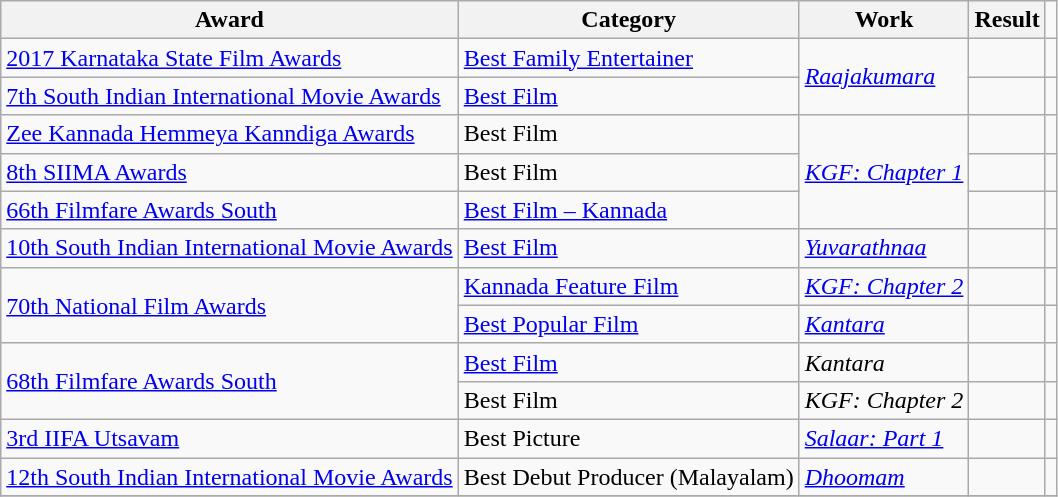<table class="wikitable sortable plainrowheaders">
<tr>
<th scope="col">Award</th>
<th scope="col">Category</th>
<th scope="col">Work</th>
<th scope="col">Result</th>
<td></td>
</tr>
<tr>
<td><a href='#'>2017 Karnataka State Film Awards</a></td>
<td><a href='#'>Best Family Entertainer</a></td>
<td rowspan=2><em><a href='#'>Raajakumara</a></em></td>
<td></td>
<td></td>
</tr>
<tr>
<td><a href='#'>7th South Indian International Movie Awards</a></td>
<td><a href='#'>Best Film</a></td>
<td></td>
<td></td>
</tr>
<tr>
<td><a href='#'>Zee Kannada Hemmeya Kanndiga Awards</a></td>
<td>Best Film</td>
<td rowspan=3><em><a href='#'>KGF: Chapter 1</a></em></td>
<td></td>
<td></td>
</tr>
<tr>
<td><a href='#'>8th SIIMA Awards</a></td>
<td>Best Film</td>
<td></td>
<td></td>
</tr>
<tr>
<td><a href='#'>66th Filmfare Awards South</a></td>
<td><a href='#'>Best Film – Kannada</a></td>
<td></td>
<td></td>
</tr>
<tr>
<td><a href='#'>10th South Indian International Movie Awards</a></td>
<td><a href='#'>Best Film</a></td>
<td><em><a href='#'>Yuvarathnaa</a></em></td>
<td></td>
<td></td>
</tr>
<tr>
<td rowspan=2><a href='#'>70th National Film Awards</a></td>
<td><a href='#'>Kannada Feature Film</a></td>
<td><em><a href='#'>KGF: Chapter 2</a></em></td>
<td></td>
<td></td>
</tr>
<tr>
<td><a href='#'>Best Popular Film</a></td>
<td><em><a href='#'>Kantara</a></em></td>
<td></td>
<td></td>
</tr>
<tr>
<td rowspan=2><a href='#'>68th Filmfare Awards South</a></td>
<td><a href='#'>Best Film</a></td>
<td><em>Kantara</em></td>
<td></td>
<td></td>
</tr>
<tr>
<td>Best Film</td>
<td><em>KGF: Chapter 2</em></td>
<td></td>
<td></td>
</tr>
<tr>
<td><a href='#'>3rd IIFA Utsavam</a></td>
<td>Best Picture</td>
<td><em><a href='#'>Salaar: Part 1</a></em></td>
<td></td>
<td></td>
</tr>
<tr>
<td><a href='#'>12th South Indian International Movie Awards</a></td>
<td>Best Debut Producer (Malayalam)</td>
<td><em><a href='#'>Dhoomam</a></em></td>
<td></td>
<td></td>
</tr>
<tr>
</tr>
</table>
